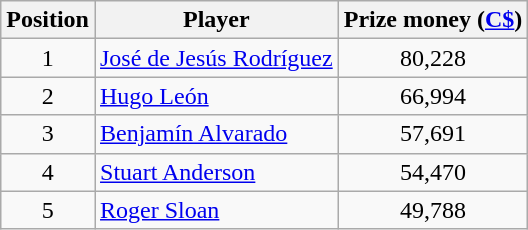<table class=wikitable>
<tr>
<th>Position</th>
<th>Player</th>
<th>Prize money (<a href='#'>C$</a>)</th>
</tr>
<tr>
<td align=center>1</td>
<td> <a href='#'>José de Jesús Rodríguez</a></td>
<td align=center>80,228</td>
</tr>
<tr>
<td align=center>2</td>
<td> <a href='#'>Hugo León</a></td>
<td align=center>66,994</td>
</tr>
<tr>
<td align=center>3</td>
<td> <a href='#'>Benjamín Alvarado</a></td>
<td align=center>57,691</td>
</tr>
<tr>
<td align=center>4</td>
<td> <a href='#'>Stuart Anderson</a></td>
<td align=center>54,470</td>
</tr>
<tr>
<td align=center>5</td>
<td> <a href='#'>Roger Sloan</a></td>
<td align=center>49,788</td>
</tr>
</table>
